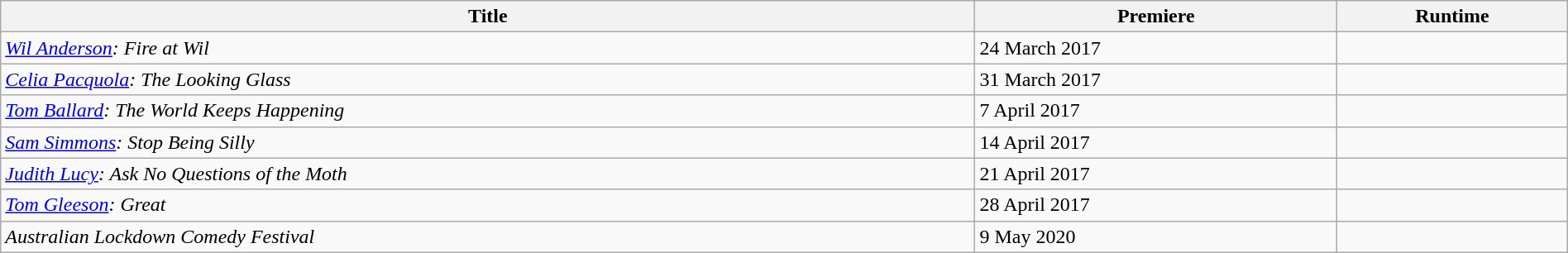<table class="wikitable sortable" style="width:100%;">
<tr>
<th>Title</th>
<th>Premiere</th>
<th>Runtime</th>
</tr>
<tr>
<td><em><a href='#'>Wil Anderson</a>: Fire at Wil</em></td>
<td>24 March 2017</td>
<td></td>
</tr>
<tr>
<td><em><a href='#'>Celia Pacquola</a>: The Looking Glass</em></td>
<td>31 March 2017</td>
<td></td>
</tr>
<tr>
<td><em><a href='#'>Tom Ballard</a>: The World Keeps Happening</em></td>
<td>7 April 2017</td>
<td></td>
</tr>
<tr>
<td><em><a href='#'>Sam Simmons</a>: Stop Being Silly</em></td>
<td>14 April 2017</td>
<td></td>
</tr>
<tr>
<td><em><a href='#'>Judith Lucy</a>: Ask No Questions of the Moth</em></td>
<td>21 April 2017</td>
<td></td>
</tr>
<tr>
<td><em><a href='#'>Tom Gleeson</a>: Great</em></td>
<td>28 April 2017</td>
<td></td>
</tr>
<tr>
<td><em>Australian Lockdown Comedy Festival</em></td>
<td>9 May 2020</td>
<td></td>
</tr>
</table>
